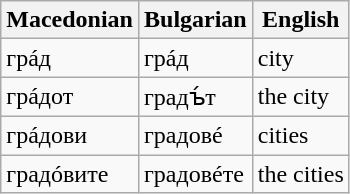<table class="wikitable">
<tr>
<th>Macedonian</th>
<th>Bulgarian</th>
<th>English</th>
</tr>
<tr>
<td>грáд</td>
<td>грáд</td>
<td>city</td>
</tr>
<tr>
<td>грáдот</td>
<td>градъ́т</td>
<td>the city</td>
</tr>
<tr>
<td>грáдови</td>
<td>градовé</td>
<td>cities</td>
</tr>
<tr>
<td>градóвите</td>
<td>градовéте</td>
<td>the cities</td>
</tr>
</table>
